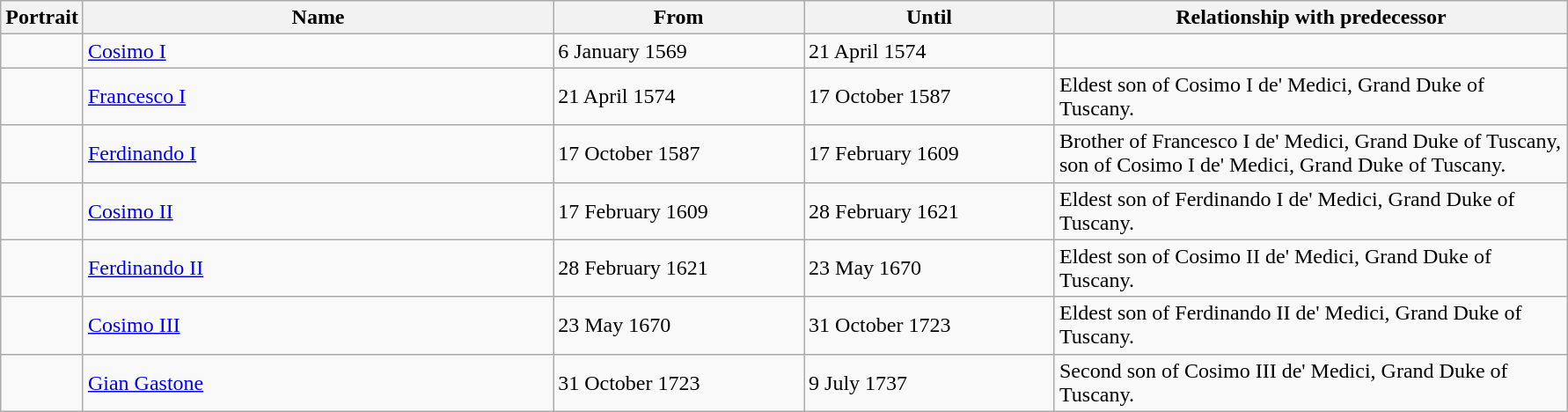<table width=94% class="wikitable">
<tr>
<th style="width:auto;">Portrait</th>
<th style="width:30%;">Name</th>
<th style="width:16%;">From</th>
<th style="width:16%;">Until</th>
<th style="width:auto;">Relationship with predecessor</th>
</tr>
<tr>
<td></td>
<td><a href='#'>Cosimo I</a></td>
<td>6 January 1569</td>
<td>21 April 1574</td>
<td></td>
</tr>
<tr>
<td></td>
<td><a href='#'>Francesco I</a></td>
<td>21 April 1574</td>
<td>17 October 1587</td>
<td>Eldest son of Cosimo I de' Medici, Grand Duke of Tuscany.</td>
</tr>
<tr>
<td></td>
<td><a href='#'>Ferdinando I</a></td>
<td>17 October 1587</td>
<td>17 February 1609</td>
<td>Brother of Francesco I de' Medici, Grand Duke of Tuscany, son of Cosimo I de' Medici, Grand Duke of Tuscany.</td>
</tr>
<tr>
<td></td>
<td><a href='#'>Cosimo II</a></td>
<td>17 February 1609</td>
<td>28 February 1621</td>
<td>Eldest son of Ferdinando I de' Medici, Grand Duke of Tuscany.</td>
</tr>
<tr>
<td></td>
<td><a href='#'>Ferdinando II</a></td>
<td>28 February 1621</td>
<td>23 May 1670</td>
<td>Eldest son of Cosimo II de' Medici, Grand Duke of Tuscany.</td>
</tr>
<tr>
<td></td>
<td><a href='#'>Cosimo III</a></td>
<td>23 May 1670</td>
<td>31 October 1723</td>
<td>Eldest son of Ferdinando II de' Medici, Grand Duke of Tuscany.</td>
</tr>
<tr>
<td></td>
<td><a href='#'>Gian Gastone</a></td>
<td>31 October 1723</td>
<td>9 July 1737</td>
<td>Second son of Cosimo III de' Medici, Grand Duke of Tuscany.</td>
</tr>
</table>
